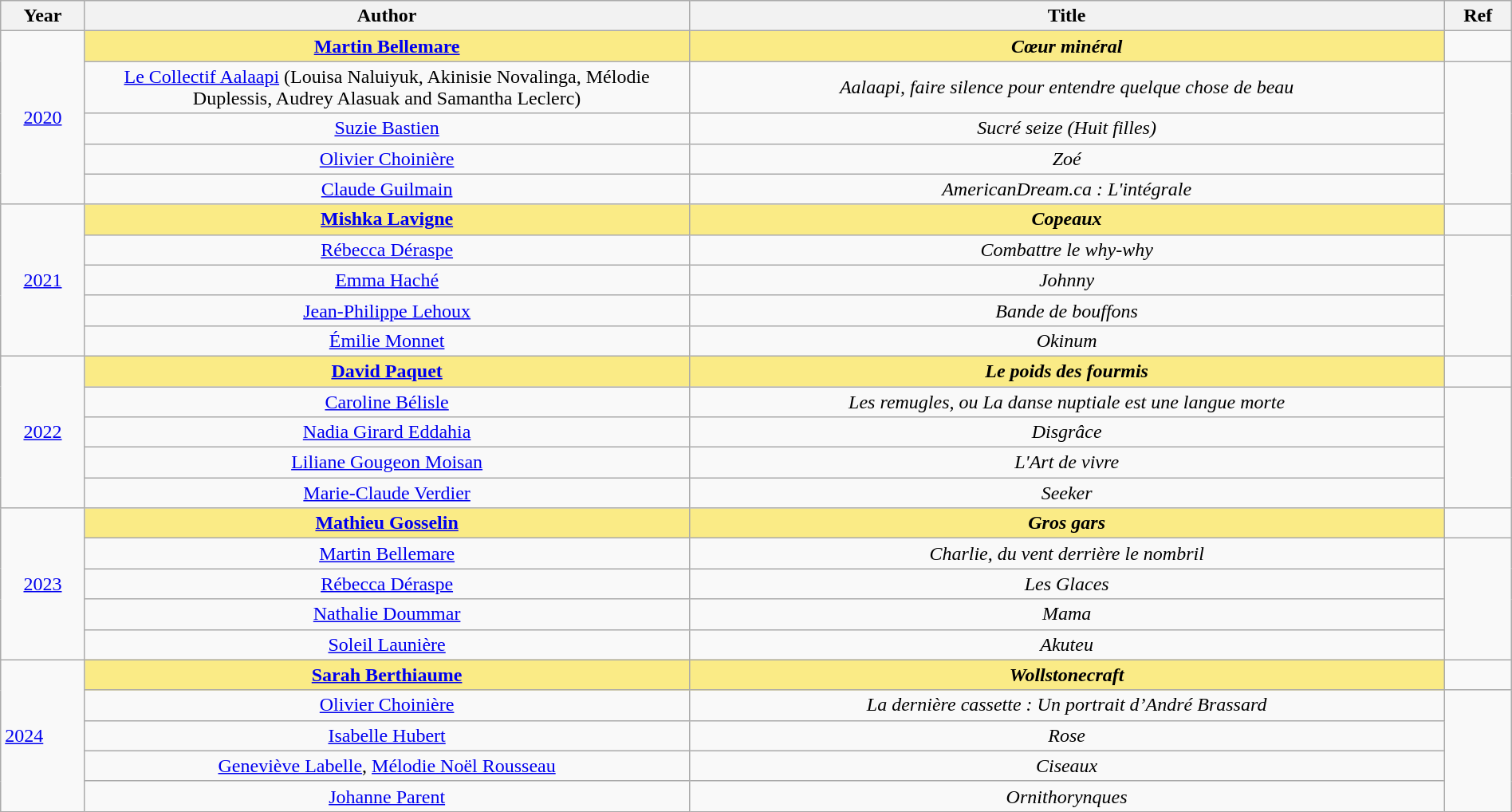<table class="wikitable" width="100%">
<tr>
<th>Year</th>
<th width="40%">Author</th>
<th width="50%">Title</th>
<th>Ref</th>
</tr>
<tr>
<td align="center" rowspan="5"><a href='#'>2020</a></td>
<td align="center" style="background:#FAEB86"><strong><a href='#'>Martin Bellemare</a></strong></td>
<td align="center" style="background:#FAEB86"><strong><em>Cœur minéral</em></strong></td>
<td align="center"></td>
</tr>
<tr>
<td align="center"><a href='#'>Le Collectif Aalaapi</a> (Louisa Naluiyuk, Akinisie Novalinga, Mélodie Duplessis, Audrey Alasuak and Samantha Leclerc)</td>
<td align="center"><em>Aalaapi, faire silence pour entendre quelque chose de beau</em></td>
<td align="center" rowspan=4></td>
</tr>
<tr>
<td align="center"><a href='#'>Suzie Bastien</a></td>
<td align="center"><em>Sucré seize (Huit filles)</em></td>
</tr>
<tr>
<td align="center"><a href='#'>Olivier Choinière</a></td>
<td align="center"><em>Zoé</em></td>
</tr>
<tr>
<td align="center"><a href='#'>Claude Guilmain</a></td>
<td align="center"><em>AmericanDream.ca : L'intégrale</em></td>
</tr>
<tr>
<td rowspan="5" align="center"><a href='#'>2021</a></td>
<td align="center" style="background:#FAEB86"><strong><a href='#'>Mishka Lavigne</a></strong></td>
<td align="center" style="background:#FAEB86"><strong><em>Copeaux</em></strong></td>
<td align="center"></td>
</tr>
<tr>
<td align="center"><a href='#'>Rébecca Déraspe</a></td>
<td align="center"><em>Combattre le why-why</em></td>
<td align="center" rowspan="4"></td>
</tr>
<tr>
<td align="center"><a href='#'>Emma Haché</a></td>
<td align="center"><em>Johnny</em></td>
</tr>
<tr>
<td align="center"><a href='#'>Jean-Philippe Lehoux</a></td>
<td align="center"><em>Bande de bouffons</em></td>
</tr>
<tr>
<td align="center"><a href='#'>Émilie Monnet</a></td>
<td align="center"><em>Okinum</em></td>
</tr>
<tr>
<td align="center" rowspan="5"><a href='#'>2022</a></td>
<td align="center" style="background:#FAEB86"><strong><a href='#'>David Paquet</a></strong></td>
<td align="center" style="background:#FAEB86"><strong><em>Le poids des fourmis</em></strong></td>
<td align="center"></td>
</tr>
<tr>
<td align="center"><a href='#'>Caroline Bélisle</a></td>
<td align="center"><em>Les remugles, ou La danse nuptiale est une langue morte</em></td>
<td align="center" rowspan=4></td>
</tr>
<tr>
<td align="center"><a href='#'>Nadia Girard Eddahia</a></td>
<td align="center"><em>Disgrâce</em></td>
</tr>
<tr>
<td align="center"><a href='#'>Liliane Gougeon Moisan</a></td>
<td align="center"><em>L'Art de vivre</em></td>
</tr>
<tr>
<td align="center"><a href='#'>Marie-Claude Verdier</a></td>
<td align="center"><em>Seeker</em></td>
</tr>
<tr>
<td align="center" rowspan="5"><a href='#'>2023</a></td>
<td align="center" style="background:#FAEB86"><strong><a href='#'>Mathieu Gosselin</a></strong></td>
<td align="center" style="background:#FAEB86"><strong><em>Gros gars</em></strong></td>
<td align="center"></td>
</tr>
<tr>
<td align="center"><a href='#'>Martin Bellemare</a></td>
<td align="center"><em>Charlie, du vent derrière le nombril</em></td>
<td align="center" rowspan=4></td>
</tr>
<tr>
<td align="center"><a href='#'>Rébecca Déraspe</a></td>
<td align="center"><em>Les Glaces</em></td>
</tr>
<tr>
<td align="center"><a href='#'>Nathalie Doummar</a></td>
<td align="center"><em>Mama</em></td>
</tr>
<tr>
<td align="center"><a href='#'>Soleil Launière</a></td>
<td align="center"><em>Akuteu</em></td>
</tr>
<tr>
<td rowspan="5"><a href='#'>2024</a></td>
<td align="center" style="background:#FAEB86"><strong><a href='#'>Sarah Berthiaume</a></strong></td>
<td align="center" style="background:#FAEB86"><strong><em>Wollstonecraft</em></strong></td>
<td align="center"></td>
</tr>
<tr>
<td align="center"><a href='#'>Olivier Choinière</a></td>
<td align="center"><em>La dernière cassette : Un portrait d’André Brassard</em></td>
<td align="center" rowspan=4></td>
</tr>
<tr>
<td align="center"><a href='#'>Isabelle Hubert</a></td>
<td align="center"><em>Rose</em></td>
</tr>
<tr>
<td align="center"><a href='#'>Geneviève Labelle</a>, <a href='#'>Mélodie Noël Rousseau</a></td>
<td align="center"><em>Ciseaux</em></td>
</tr>
<tr>
<td align="center"><a href='#'>Johanne Parent</a></td>
<td align="center"><em>Ornithorynques</em></td>
</tr>
</table>
